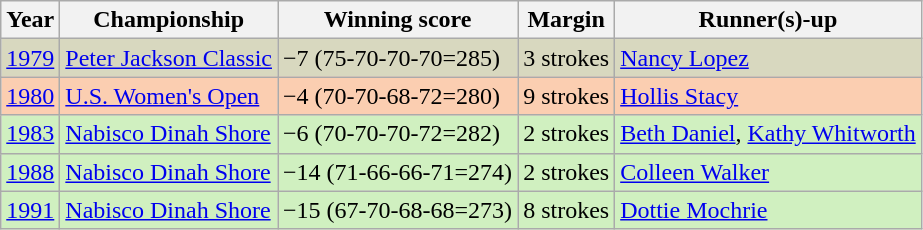<table class="wikitable">
<tr>
<th>Year</th>
<th>Championship</th>
<th>Winning score</th>
<th>Margin</th>
<th>Runner(s)-up</th>
</tr>
<tr style="background:#d8d8bf;">
<td><a href='#'>1979</a></td>
<td><a href='#'>Peter Jackson Classic</a></td>
<td>−7 (75-70-70-70=285)</td>
<td>3 strokes</td>
<td> <a href='#'>Nancy Lopez</a></td>
</tr>
<tr style="background:#fbceb1;">
<td><a href='#'>1980</a></td>
<td><a href='#'>U.S. Women's Open</a></td>
<td>−4 (70-70-68-72=280)</td>
<td>9 strokes</td>
<td> <a href='#'>Hollis Stacy</a></td>
</tr>
<tr style="background:#d0f0c0;">
<td><a href='#'>1983</a></td>
<td><a href='#'>Nabisco Dinah Shore</a></td>
<td>−6 (70-70-70-72=282)</td>
<td>2 strokes</td>
<td> <a href='#'>Beth Daniel</a>,  <a href='#'>Kathy Whitworth</a></td>
</tr>
<tr style="background:#d0f0c0;">
<td><a href='#'>1988</a></td>
<td><a href='#'>Nabisco Dinah Shore</a></td>
<td>−14 (71-66-66-71=274)</td>
<td>2 strokes</td>
<td> <a href='#'>Colleen Walker</a></td>
</tr>
<tr style="background:#d0f0c0;">
<td><a href='#'>1991</a></td>
<td><a href='#'>Nabisco Dinah Shore</a></td>
<td>−15 (67-70-68-68=273)</td>
<td>8 strokes</td>
<td> <a href='#'>Dottie Mochrie</a></td>
</tr>
</table>
